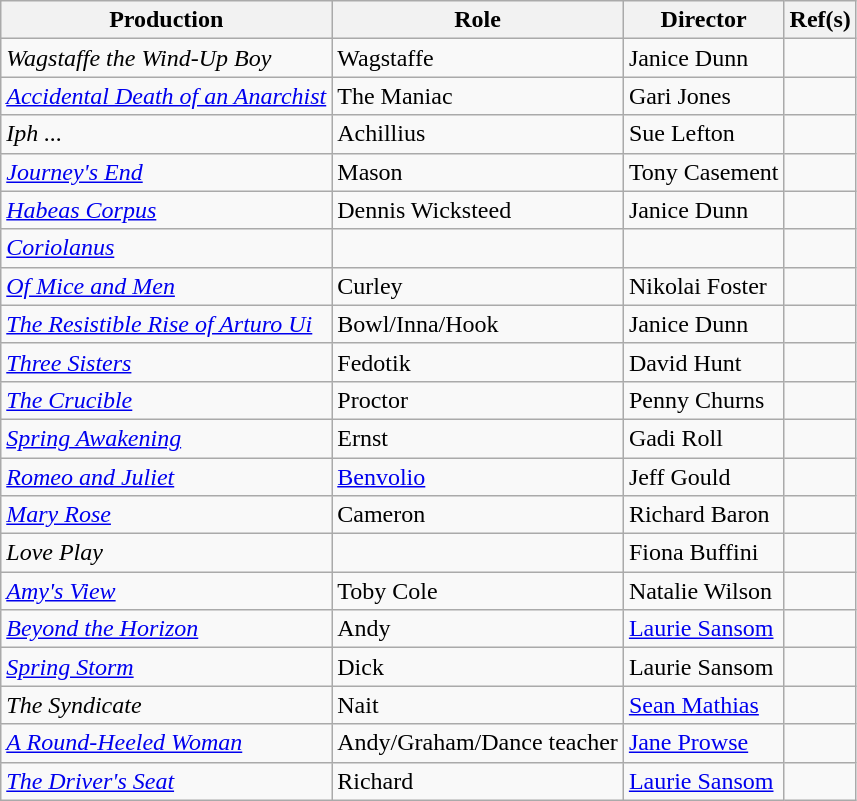<table class="wikitable sortable">
<tr>
<th>Production</th>
<th>Role</th>
<th>Director</th>
<th>Ref(s)</th>
</tr>
<tr>
<td><em>Wagstaffe the Wind-Up Boy</em></td>
<td>Wagstaffe</td>
<td>Janice Dunn</td>
<td></td>
</tr>
<tr>
<td><em><a href='#'>Accidental Death of an Anarchist</a></em></td>
<td>The Maniac</td>
<td>Gari Jones</td>
<td></td>
</tr>
<tr>
<td><em>Iph ...</em></td>
<td>Achillius</td>
<td>Sue Lefton</td>
<td></td>
</tr>
<tr>
<td><em><a href='#'>Journey's End</a></em></td>
<td>Mason</td>
<td>Tony Casement</td>
<td></td>
</tr>
<tr>
<td><em><a href='#'>Habeas Corpus</a></em></td>
<td>Dennis Wicksteed</td>
<td>Janice Dunn</td>
<td></td>
</tr>
<tr>
<td><em><a href='#'>Coriolanus</a></em></td>
<td></td>
<td></td>
<td></td>
</tr>
<tr>
<td><em><a href='#'>Of Mice and Men</a></em></td>
<td>Curley</td>
<td>Nikolai Foster</td>
<td></td>
</tr>
<tr>
<td><em><a href='#'>The Resistible Rise of Arturo Ui</a></em></td>
<td>Bowl/Inna/Hook</td>
<td>Janice Dunn</td>
<td></td>
</tr>
<tr>
<td><em><a href='#'>Three Sisters</a></em></td>
<td>Fedotik</td>
<td>David Hunt</td>
<td></td>
</tr>
<tr>
<td><em><a href='#'>The Crucible</a></em></td>
<td>Proctor</td>
<td>Penny Churns</td>
<td></td>
</tr>
<tr>
<td><em><a href='#'>Spring Awakening</a></em></td>
<td>Ernst</td>
<td>Gadi Roll</td>
<td></td>
</tr>
<tr>
<td><em><a href='#'>Romeo and Juliet</a></em></td>
<td><a href='#'>Benvolio</a></td>
<td>Jeff Gould</td>
<td></td>
</tr>
<tr>
<td><em><a href='#'>Mary Rose</a></em></td>
<td>Cameron</td>
<td>Richard Baron</td>
<td></td>
</tr>
<tr>
<td><em>Love Play</em></td>
<td></td>
<td>Fiona Buffini</td>
<td></td>
</tr>
<tr>
<td><em><a href='#'>Amy's View</a></em></td>
<td>Toby Cole</td>
<td>Natalie Wilson</td>
<td></td>
</tr>
<tr>
<td><em><a href='#'>Beyond the Horizon</a></em></td>
<td>Andy</td>
<td><a href='#'>Laurie Sansom</a></td>
<td></td>
</tr>
<tr>
<td><em><a href='#'>Spring Storm</a></em></td>
<td>Dick</td>
<td>Laurie Sansom</td>
<td></td>
</tr>
<tr>
<td><em>The Syndicate</em></td>
<td>Nait</td>
<td><a href='#'>Sean Mathias</a></td>
<td></td>
</tr>
<tr>
<td><em><a href='#'>A Round-Heeled Woman</a></em></td>
<td>Andy/Graham/Dance teacher</td>
<td><a href='#'>Jane Prowse</a></td>
<td></td>
</tr>
<tr>
<td><em><a href='#'>The Driver's Seat</a></em></td>
<td>Richard</td>
<td><a href='#'>Laurie Sansom</a></td>
<td></td>
</tr>
</table>
